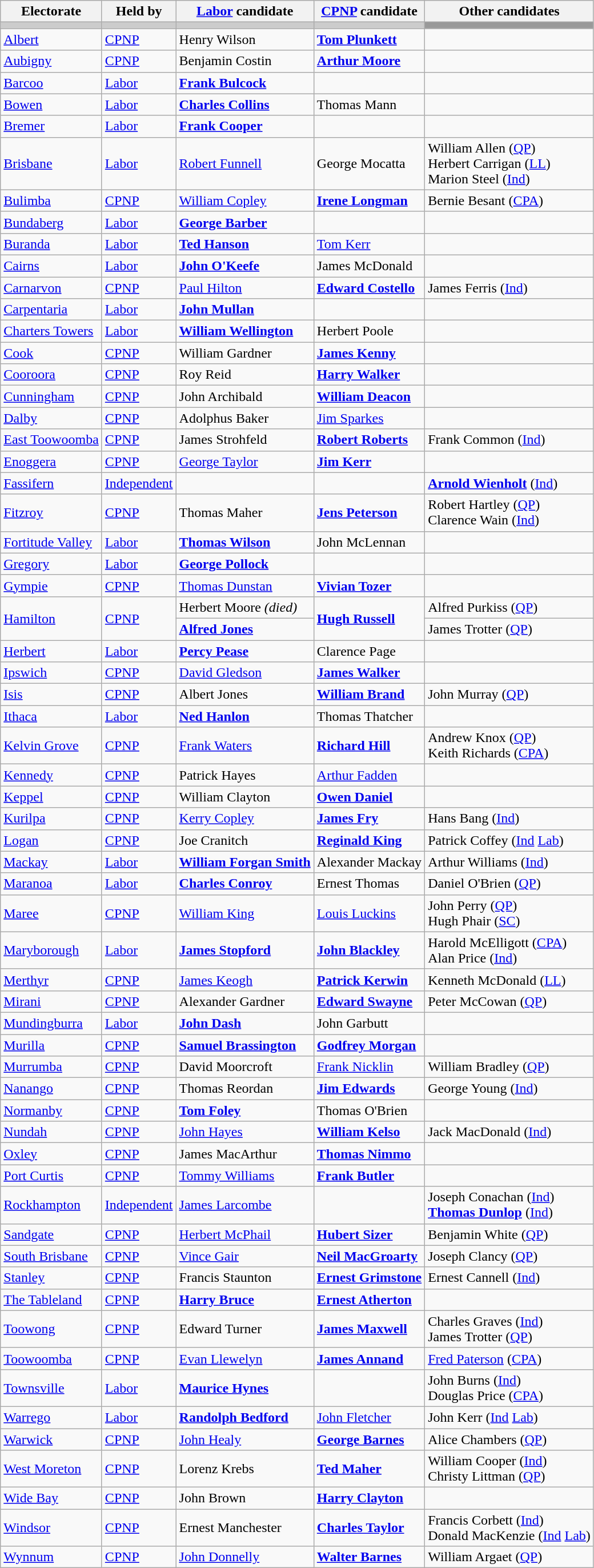<table class="wikitable">
<tr>
<th>Electorate</th>
<th>Held by</th>
<th><a href='#'>Labor</a> candidate</th>
<th><a href='#'>CPNP</a> candidate</th>
<th>Other candidates</th>
</tr>
<tr bgcolor="#cccccc">
<td></td>
<td></td>
<td></td>
<td></td>
<td bgcolor="#999999"></td>
</tr>
<tr>
<td><a href='#'>Albert</a></td>
<td><a href='#'>CPNP</a></td>
<td>Henry Wilson</td>
<td><strong><a href='#'>Tom Plunkett</a></strong></td>
<td></td>
</tr>
<tr>
<td><a href='#'>Aubigny</a></td>
<td><a href='#'>CPNP</a></td>
<td>Benjamin Costin</td>
<td><strong><a href='#'>Arthur Moore</a></strong></td>
<td></td>
</tr>
<tr>
<td><a href='#'>Barcoo</a></td>
<td><a href='#'>Labor</a></td>
<td><strong><a href='#'>Frank Bulcock</a></strong></td>
<td></td>
<td></td>
</tr>
<tr>
<td><a href='#'>Bowen</a></td>
<td><a href='#'>Labor</a></td>
<td><strong><a href='#'>Charles Collins</a></strong></td>
<td>Thomas Mann</td>
<td></td>
</tr>
<tr>
<td><a href='#'>Bremer</a></td>
<td><a href='#'>Labor</a></td>
<td><strong><a href='#'>Frank Cooper</a></strong></td>
<td></td>
<td></td>
</tr>
<tr>
<td><a href='#'>Brisbane</a></td>
<td><a href='#'>Labor</a></td>
<td><a href='#'>Robert Funnell</a></td>
<td>George Mocatta</td>
<td>William Allen (<a href='#'>QP</a>) <br> Herbert Carrigan (<a href='#'>LL</a>) <br> Marion Steel (<a href='#'>Ind</a>)</td>
</tr>
<tr>
<td><a href='#'>Bulimba</a></td>
<td><a href='#'>CPNP</a></td>
<td><a href='#'>William Copley</a></td>
<td><strong><a href='#'>Irene Longman</a></strong></td>
<td>Bernie Besant (<a href='#'>CPA</a>)</td>
</tr>
<tr>
<td><a href='#'>Bundaberg</a></td>
<td><a href='#'>Labor</a></td>
<td><strong><a href='#'>George Barber</a></strong></td>
<td></td>
<td></td>
</tr>
<tr>
<td><a href='#'>Buranda</a></td>
<td><a href='#'>Labor</a></td>
<td><strong><a href='#'>Ted Hanson</a></strong></td>
<td><a href='#'>Tom Kerr</a></td>
<td></td>
</tr>
<tr>
<td><a href='#'>Cairns</a></td>
<td><a href='#'>Labor</a></td>
<td><strong><a href='#'>John O'Keefe</a></strong></td>
<td>James McDonald</td>
<td></td>
</tr>
<tr>
<td><a href='#'>Carnarvon</a></td>
<td><a href='#'>CPNP</a></td>
<td><a href='#'>Paul Hilton</a></td>
<td><strong><a href='#'>Edward Costello</a></strong></td>
<td>James Ferris (<a href='#'>Ind</a>)</td>
</tr>
<tr>
<td><a href='#'>Carpentaria</a></td>
<td><a href='#'>Labor</a></td>
<td><strong><a href='#'>John Mullan</a></strong></td>
<td></td>
<td></td>
</tr>
<tr>
<td><a href='#'>Charters Towers</a></td>
<td><a href='#'>Labor</a></td>
<td><strong><a href='#'>William Wellington</a></strong></td>
<td>Herbert Poole</td>
<td></td>
</tr>
<tr>
<td><a href='#'>Cook</a></td>
<td><a href='#'>CPNP</a></td>
<td>William Gardner</td>
<td><strong><a href='#'>James Kenny</a></strong></td>
<td></td>
</tr>
<tr>
<td><a href='#'>Cooroora</a></td>
<td><a href='#'>CPNP</a></td>
<td>Roy Reid</td>
<td><strong><a href='#'>Harry Walker</a></strong></td>
<td></td>
</tr>
<tr>
<td><a href='#'>Cunningham</a></td>
<td><a href='#'>CPNP</a></td>
<td>John Archibald</td>
<td><strong><a href='#'>William Deacon</a></strong></td>
<td></td>
</tr>
<tr>
<td><a href='#'>Dalby</a></td>
<td><a href='#'>CPNP</a></td>
<td>Adolphus Baker</td>
<td><a href='#'>Jim Sparkes</a></td>
<td></td>
</tr>
<tr>
<td><a href='#'>East Toowoomba</a></td>
<td><a href='#'>CPNP</a></td>
<td>James Strohfeld</td>
<td><strong><a href='#'>Robert Roberts</a></strong></td>
<td>Frank Common (<a href='#'>Ind</a>)</td>
</tr>
<tr>
<td><a href='#'>Enoggera</a></td>
<td><a href='#'>CPNP</a></td>
<td><a href='#'>George Taylor</a></td>
<td><strong><a href='#'>Jim Kerr</a></strong></td>
<td></td>
</tr>
<tr>
<td><a href='#'>Fassifern</a></td>
<td><a href='#'>Independent</a></td>
<td></td>
<td></td>
<td><strong><a href='#'>Arnold Wienholt</a></strong> (<a href='#'>Ind</a>)</td>
</tr>
<tr>
<td><a href='#'>Fitzroy</a></td>
<td><a href='#'>CPNP</a></td>
<td>Thomas Maher</td>
<td><strong><a href='#'>Jens Peterson</a></strong></td>
<td>Robert Hartley (<a href='#'>QP</a>) <br> Clarence Wain (<a href='#'>Ind</a>)</td>
</tr>
<tr>
<td><a href='#'>Fortitude Valley</a></td>
<td><a href='#'>Labor</a></td>
<td><strong><a href='#'>Thomas Wilson</a></strong></td>
<td>John McLennan</td>
<td></td>
</tr>
<tr>
<td><a href='#'>Gregory</a></td>
<td><a href='#'>Labor</a></td>
<td><strong><a href='#'>George Pollock</a></strong></td>
<td></td>
<td></td>
</tr>
<tr>
<td><a href='#'>Gympie</a></td>
<td><a href='#'>CPNP</a></td>
<td><a href='#'>Thomas Dunstan</a></td>
<td><strong><a href='#'>Vivian Tozer</a></strong></td>
<td></td>
</tr>
<tr>
<td rowspan=2><a href='#'>Hamilton</a></td>
<td rowspan=2><a href='#'>CPNP</a></td>
<td>Herbert Moore <em>(died)</em></td>
<td rowspan=2 ><strong><a href='#'>Hugh Russell</a></strong></td>
<td>Alfred Purkiss (<a href='#'>QP</a>)</td>
</tr>
<tr>
<td><strong><a href='#'>Alfred Jones</a></strong></td>
<td>James Trotter (<a href='#'>QP</a>)</td>
</tr>
<tr>
<td><a href='#'>Herbert</a></td>
<td><a href='#'>Labor</a></td>
<td><strong><a href='#'>Percy Pease</a></strong></td>
<td>Clarence Page</td>
<td></td>
</tr>
<tr>
<td><a href='#'>Ipswich</a></td>
<td><a href='#'>CPNP</a></td>
<td><a href='#'>David Gledson</a></td>
<td><strong><a href='#'>James Walker</a></strong></td>
<td></td>
</tr>
<tr>
<td><a href='#'>Isis</a></td>
<td><a href='#'>CPNP</a></td>
<td>Albert Jones</td>
<td><strong><a href='#'>William Brand</a></strong></td>
<td>John Murray (<a href='#'>QP</a>)</td>
</tr>
<tr>
<td><a href='#'>Ithaca</a></td>
<td><a href='#'>Labor</a></td>
<td><strong><a href='#'>Ned Hanlon</a></strong></td>
<td>Thomas Thatcher</td>
<td></td>
</tr>
<tr>
<td><a href='#'>Kelvin Grove</a></td>
<td><a href='#'>CPNP</a></td>
<td><a href='#'>Frank Waters</a></td>
<td><strong><a href='#'>Richard Hill</a></strong></td>
<td>Andrew Knox (<a href='#'>QP</a>) <br> Keith Richards (<a href='#'>CPA</a>)</td>
</tr>
<tr>
<td><a href='#'>Kennedy</a></td>
<td><a href='#'>CPNP</a></td>
<td>Patrick Hayes</td>
<td><a href='#'>Arthur Fadden</a></td>
<td></td>
</tr>
<tr>
<td><a href='#'>Keppel</a></td>
<td><a href='#'>CPNP</a></td>
<td>William Clayton</td>
<td><strong><a href='#'>Owen Daniel</a></strong></td>
<td></td>
</tr>
<tr>
<td><a href='#'>Kurilpa</a></td>
<td><a href='#'>CPNP</a></td>
<td><a href='#'>Kerry Copley</a></td>
<td><strong><a href='#'>James Fry</a></strong></td>
<td>Hans Bang (<a href='#'>Ind</a>)</td>
</tr>
<tr>
<td><a href='#'>Logan</a></td>
<td><a href='#'>CPNP</a></td>
<td>Joe Cranitch</td>
<td><strong><a href='#'>Reginald King</a></strong></td>
<td>Patrick Coffey (<a href='#'>Ind</a> <a href='#'>Lab</a>)</td>
</tr>
<tr>
<td><a href='#'>Mackay</a></td>
<td><a href='#'>Labor</a></td>
<td><strong><a href='#'>William Forgan Smith</a></strong></td>
<td>Alexander Mackay</td>
<td>Arthur Williams (<a href='#'>Ind</a>)</td>
</tr>
<tr>
<td><a href='#'>Maranoa</a></td>
<td><a href='#'>Labor</a></td>
<td><strong><a href='#'>Charles Conroy</a></strong></td>
<td>Ernest Thomas</td>
<td>Daniel O'Brien (<a href='#'>QP</a>)</td>
</tr>
<tr>
<td><a href='#'>Maree</a></td>
<td><a href='#'>CPNP</a></td>
<td><a href='#'>William King</a></td>
<td><a href='#'>Louis Luckins</a></td>
<td>John Perry (<a href='#'>QP</a>) <br> Hugh Phair (<a href='#'>SC</a>)</td>
</tr>
<tr>
<td><a href='#'>Maryborough</a></td>
<td><a href='#'>Labor</a></td>
<td><strong><a href='#'>James Stopford</a></strong></td>
<td><strong><a href='#'>John Blackley</a></strong></td>
<td>Harold McElligott (<a href='#'>CPA</a>) <br> Alan Price (<a href='#'>Ind</a>)</td>
</tr>
<tr>
<td><a href='#'>Merthyr</a></td>
<td><a href='#'>CPNP</a></td>
<td><a href='#'>James Keogh</a></td>
<td><strong><a href='#'>Patrick Kerwin</a></strong></td>
<td>Kenneth McDonald (<a href='#'>LL</a>)</td>
</tr>
<tr>
<td><a href='#'>Mirani</a></td>
<td><a href='#'>CPNP</a></td>
<td>Alexander Gardner</td>
<td><strong><a href='#'>Edward Swayne</a></strong></td>
<td>Peter McCowan (<a href='#'>QP</a>)</td>
</tr>
<tr>
<td><a href='#'>Mundingburra</a></td>
<td><a href='#'>Labor</a></td>
<td><strong><a href='#'>John Dash</a></strong></td>
<td>John Garbutt</td>
<td></td>
</tr>
<tr>
<td><a href='#'>Murilla</a></td>
<td><a href='#'>CPNP</a></td>
<td><strong><a href='#'>Samuel Brassington</a></strong></td>
<td><strong><a href='#'>Godfrey Morgan</a></strong></td>
<td></td>
</tr>
<tr>
<td><a href='#'>Murrumba</a></td>
<td><a href='#'>CPNP</a></td>
<td>David Moorcroft</td>
<td><a href='#'>Frank Nicklin</a></td>
<td>William Bradley (<a href='#'>QP</a>)</td>
</tr>
<tr>
<td><a href='#'>Nanango</a></td>
<td><a href='#'>CPNP</a></td>
<td>Thomas Reordan</td>
<td><strong><a href='#'>Jim Edwards</a></strong></td>
<td>George Young (<a href='#'>Ind</a>)</td>
</tr>
<tr>
<td><a href='#'>Normanby</a></td>
<td><a href='#'>CPNP</a></td>
<td><strong><a href='#'>Tom Foley</a></strong></td>
<td>Thomas O'Brien</td>
<td></td>
</tr>
<tr>
<td><a href='#'>Nundah</a></td>
<td><a href='#'>CPNP</a></td>
<td><a href='#'>John Hayes</a></td>
<td><strong><a href='#'>William Kelso</a></strong></td>
<td>Jack MacDonald (<a href='#'>Ind</a>)</td>
</tr>
<tr>
<td><a href='#'>Oxley</a></td>
<td><a href='#'>CPNP</a></td>
<td>James MacArthur</td>
<td><strong><a href='#'>Thomas Nimmo</a></strong></td>
<td></td>
</tr>
<tr>
<td><a href='#'>Port Curtis</a></td>
<td><a href='#'>CPNP</a></td>
<td><a href='#'>Tommy Williams</a></td>
<td><strong><a href='#'>Frank Butler</a></strong></td>
<td></td>
</tr>
<tr>
<td><a href='#'>Rockhampton</a></td>
<td><a href='#'>Independent</a></td>
<td><a href='#'>James Larcombe</a></td>
<td></td>
<td>Joseph Conachan (<a href='#'>Ind</a>) <br> <strong><a href='#'>Thomas Dunlop</a></strong> (<a href='#'>Ind</a>)</td>
</tr>
<tr>
<td><a href='#'>Sandgate</a></td>
<td><a href='#'>CPNP</a></td>
<td><a href='#'>Herbert McPhail</a></td>
<td><strong><a href='#'>Hubert Sizer</a></strong></td>
<td>Benjamin White (<a href='#'>QP</a>)</td>
</tr>
<tr>
<td><a href='#'>South Brisbane</a></td>
<td><a href='#'>CPNP</a></td>
<td><a href='#'>Vince Gair</a></td>
<td><strong><a href='#'>Neil MacGroarty</a></strong></td>
<td>Joseph Clancy (<a href='#'>QP</a>)</td>
</tr>
<tr>
<td><a href='#'>Stanley</a></td>
<td><a href='#'>CPNP</a></td>
<td>Francis Staunton</td>
<td><strong><a href='#'>Ernest Grimstone</a></strong></td>
<td>Ernest Cannell (<a href='#'>Ind</a>)</td>
</tr>
<tr>
<td><a href='#'>The Tableland</a></td>
<td><a href='#'>CPNP</a></td>
<td><strong><a href='#'>Harry Bruce</a></strong></td>
<td><strong><a href='#'>Ernest Atherton</a></strong></td>
<td></td>
</tr>
<tr>
<td><a href='#'>Toowong</a></td>
<td><a href='#'>CPNP</a></td>
<td>Edward Turner</td>
<td><strong><a href='#'>James Maxwell</a></strong></td>
<td>Charles Graves (<a href='#'>Ind</a>) <br> James Trotter (<a href='#'>QP</a>)</td>
</tr>
<tr>
<td><a href='#'>Toowoomba</a></td>
<td><a href='#'>CPNP</a></td>
<td><a href='#'>Evan Llewelyn</a></td>
<td><strong><a href='#'>James Annand</a></strong></td>
<td><a href='#'>Fred Paterson</a> (<a href='#'>CPA</a>)</td>
</tr>
<tr>
<td><a href='#'>Townsville</a></td>
<td><a href='#'>Labor</a></td>
<td><strong><a href='#'>Maurice Hynes</a></strong></td>
<td></td>
<td>John Burns (<a href='#'>Ind</a>) <br> Douglas Price (<a href='#'>CPA</a>)</td>
</tr>
<tr>
<td><a href='#'>Warrego</a></td>
<td><a href='#'>Labor</a></td>
<td><strong><a href='#'>Randolph Bedford</a></strong></td>
<td><a href='#'>John Fletcher</a></td>
<td>John Kerr (<a href='#'>Ind</a> <a href='#'>Lab</a>)</td>
</tr>
<tr>
<td><a href='#'>Warwick</a></td>
<td><a href='#'>CPNP</a></td>
<td><a href='#'>John Healy</a></td>
<td><strong><a href='#'>George Barnes</a></strong></td>
<td>Alice Chambers (<a href='#'>QP</a>)</td>
</tr>
<tr>
<td><a href='#'>West Moreton</a></td>
<td><a href='#'>CPNP</a></td>
<td>Lorenz Krebs</td>
<td><strong><a href='#'>Ted Maher</a></strong></td>
<td>William Cooper (<a href='#'>Ind</a>) <br> Christy Littman (<a href='#'>QP</a>)</td>
</tr>
<tr>
<td><a href='#'>Wide Bay</a></td>
<td><a href='#'>CPNP</a></td>
<td>John Brown</td>
<td><strong><a href='#'>Harry Clayton</a></strong></td>
<td></td>
</tr>
<tr>
<td><a href='#'>Windsor</a></td>
<td><a href='#'>CPNP</a></td>
<td>Ernest Manchester</td>
<td><strong><a href='#'>Charles Taylor</a></strong></td>
<td>Francis Corbett (<a href='#'>Ind</a>) <br> Donald MacKenzie (<a href='#'>Ind</a> <a href='#'>Lab</a>)</td>
</tr>
<tr>
<td><a href='#'>Wynnum</a></td>
<td><a href='#'>CPNP</a></td>
<td><a href='#'>John Donnelly</a></td>
<td><strong><a href='#'>Walter Barnes</a></strong></td>
<td>William Argaet (<a href='#'>QP</a>)</td>
</tr>
</table>
